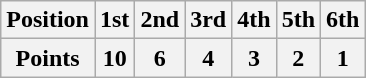<table class="wikitable">
<tr>
<th>Position</th>
<th>1st</th>
<th>2nd</th>
<th>3rd</th>
<th>4th</th>
<th>5th</th>
<th>6th</th>
</tr>
<tr>
<th>Points</th>
<th>10</th>
<th>6</th>
<th>4</th>
<th>3</th>
<th>2</th>
<th>1</th>
</tr>
</table>
